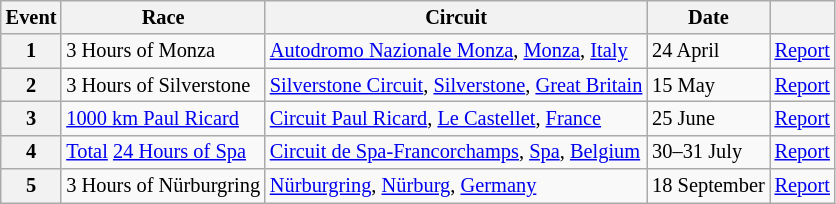<table class="wikitable" style="font-size: 85%;">
<tr>
<th>Event</th>
<th>Race</th>
<th>Circuit</th>
<th>Date</th>
<th class="unsortable"></th>
</tr>
<tr>
<th>1</th>
<td>3 Hours of Monza</td>
<td> <a href='#'>Autodromo Nazionale Monza</a>, <a href='#'>Monza</a>, <a href='#'>Italy</a></td>
<td>24 April</td>
<td><a href='#'>Report</a></td>
</tr>
<tr>
<th>2</th>
<td>3 Hours of Silverstone</td>
<td> <a href='#'>Silverstone Circuit</a>, <a href='#'>Silverstone</a>, <a href='#'>Great Britain</a></td>
<td>15 May</td>
<td><a href='#'>Report</a></td>
</tr>
<tr>
<th>3</th>
<td><a href='#'>1000 km Paul Ricard</a></td>
<td> <a href='#'>Circuit Paul Ricard</a>, <a href='#'>Le Castellet</a>, <a href='#'>France</a></td>
<td>25 June</td>
<td><a href='#'>Report</a></td>
</tr>
<tr>
<th>4</th>
<td><a href='#'>Total</a> <a href='#'>24 Hours of Spa</a></td>
<td> <a href='#'>Circuit de Spa-Francorchamps</a>, <a href='#'>Spa</a>, <a href='#'>Belgium</a></td>
<td>30–31 July</td>
<td><a href='#'>Report</a></td>
</tr>
<tr>
<th>5</th>
<td>3 Hours of Nürburgring</td>
<td> <a href='#'>Nürburgring</a>, <a href='#'>Nürburg</a>, <a href='#'>Germany</a></td>
<td>18 September</td>
<td><a href='#'>Report</a></td>
</tr>
</table>
